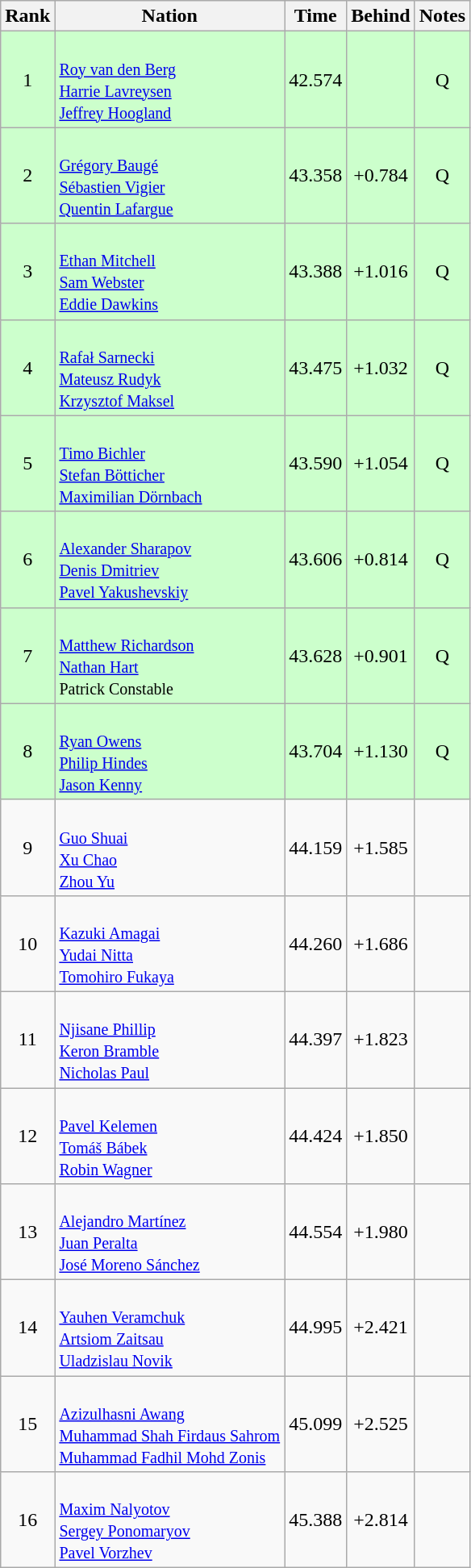<table class="wikitable sortable" style="text-align:center">
<tr>
<th>Rank</th>
<th>Nation</th>
<th>Time</th>
<th>Behind</th>
<th>Notes</th>
</tr>
<tr bgcolor=ccffcc>
<td>1</td>
<td align=left><br><small><a href='#'>Roy van den Berg</a><br><a href='#'>Harrie Lavreysen</a><br><a href='#'>Jeffrey Hoogland</a> </small></td>
<td>42.574</td>
<td></td>
<td>Q</td>
</tr>
<tr bgcolor=ccffcc>
<td>2</td>
<td align=left><br><small><a href='#'>Grégory Baugé</a><br><a href='#'>Sébastien Vigier</a><br><a href='#'>Quentin Lafargue</a> </small></td>
<td>43.358</td>
<td>+0.784</td>
<td>Q</td>
</tr>
<tr bgcolor=ccffcc>
<td>3</td>
<td align=left><br><small><a href='#'>Ethan Mitchell</a><br><a href='#'>Sam Webster</a><br><a href='#'>Eddie Dawkins</a> </small></td>
<td>43.388</td>
<td>+1.016</td>
<td>Q</td>
</tr>
<tr bgcolor=ccffcc>
<td>4</td>
<td align=left><br><small><a href='#'>Rafał Sarnecki</a><br><a href='#'>Mateusz Rudyk</a><br><a href='#'>Krzysztof Maksel</a> </small></td>
<td>43.475</td>
<td>+1.032</td>
<td>Q</td>
</tr>
<tr bgcolor=ccffcc>
<td>5</td>
<td align=left><br><small><a href='#'>Timo Bichler</a><br><a href='#'>Stefan Bötticher</a><br><a href='#'>Maximilian Dörnbach</a> </small></td>
<td>43.590</td>
<td>+1.054</td>
<td>Q</td>
</tr>
<tr bgcolor=ccffcc>
<td>6</td>
<td align=left><br><small><a href='#'>Alexander Sharapov</a><br><a href='#'>Denis Dmitriev</a> <br><a href='#'>Pavel Yakushevskiy</a> </small></td>
<td>43.606</td>
<td>+0.814</td>
<td>Q</td>
</tr>
<tr bgcolor=ccffcc>
<td>7</td>
<td align=left><br><small><a href='#'>Matthew Richardson</a><br><a href='#'>Nathan Hart</a><br>Patrick Constable </small></td>
<td>43.628</td>
<td>+0.901</td>
<td>Q</td>
</tr>
<tr bgcolor=ccffcc>
<td>8</td>
<td align=left><br><small><a href='#'>Ryan Owens</a><br><a href='#'>Philip Hindes</a><br><a href='#'>Jason Kenny</a></small></td>
<td>43.704</td>
<td>+1.130</td>
<td>Q</td>
</tr>
<tr>
<td>9</td>
<td align=left><br><small><a href='#'>Guo Shuai</a><br><a href='#'>Xu Chao</a><br><a href='#'>Zhou Yu</a></small></td>
<td>44.159</td>
<td>+1.585</td>
<td></td>
</tr>
<tr>
<td>10</td>
<td align=left><br><small><a href='#'>Kazuki Amagai</a><br><a href='#'>Yudai Nitta</a><br><a href='#'>Tomohiro Fukaya</a></small></td>
<td>44.260</td>
<td>+1.686</td>
<td></td>
</tr>
<tr>
<td>11</td>
<td align=left><br><small><a href='#'>Njisane Phillip</a><br><a href='#'>Keron Bramble</a><br><a href='#'>Nicholas Paul</a> </small></td>
<td>44.397</td>
<td>+1.823</td>
<td></td>
</tr>
<tr>
<td>12</td>
<td align=left><br><small><a href='#'>Pavel Kelemen</a><br><a href='#'>Tomáš Bábek</a><br><a href='#'>Robin Wagner</a> </small></td>
<td>44.424</td>
<td>+1.850</td>
<td></td>
</tr>
<tr>
<td>13</td>
<td align=left><br><small><a href='#'>Alejandro Martínez</a><br><a href='#'>Juan Peralta</a><br><a href='#'>José Moreno Sánchez</a></small></td>
<td>44.554</td>
<td>+1.980</td>
<td></td>
</tr>
<tr>
<td>14</td>
<td align=left><br><small><a href='#'>Yauhen Veramchuk</a><br><a href='#'>Artsiom Zaitsau</a><br><a href='#'>Uladzislau Novik</a></small></td>
<td>44.995</td>
<td>+2.421</td>
<td></td>
</tr>
<tr>
<td>15</td>
<td align=left><br><small><a href='#'>Azizulhasni Awang</a><br><a href='#'>Muhammad Shah Firdaus Sahrom</a><br><a href='#'>Muhammad Fadhil Mohd Zonis</a></small></td>
<td>45.099</td>
<td>+2.525</td>
<td></td>
</tr>
<tr>
<td>16</td>
<td align=left><br><small><a href='#'>Maxim Nalyotov</a><br><a href='#'>Sergey Ponomaryov</a><br><a href='#'>Pavel Vorzhev</a></small></td>
<td>45.388</td>
<td>+2.814</td>
<td></td>
</tr>
</table>
